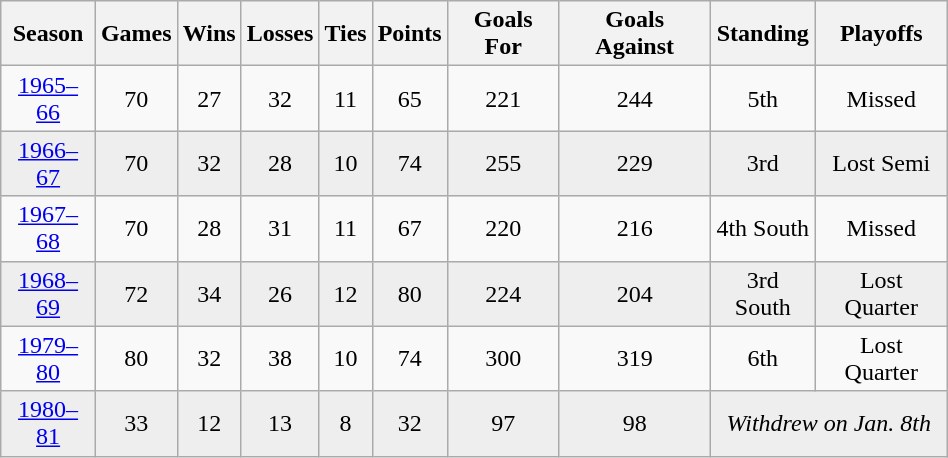<table class="wikitable" width=50%>
<tr align=center>
<th>Season</th>
<th>Games</th>
<th>Wins</th>
<th>Losses</th>
<th>Ties</th>
<th>Points</th>
<th>Goals For</th>
<th>Goals Against</th>
<th>Standing</th>
<th>Playoffs</th>
</tr>
<tr align=center>
<td><a href='#'>1965–66</a></td>
<td>70</td>
<td>27</td>
<td>32</td>
<td>11</td>
<td>65</td>
<td>221</td>
<td>244</td>
<td>5th</td>
<td>Missed</td>
</tr>
<tr align=center bgcolor=eeeeee>
<td><a href='#'>1966–67</a></td>
<td>70</td>
<td>32</td>
<td>28</td>
<td>10</td>
<td>74</td>
<td>255</td>
<td>229</td>
<td>3rd</td>
<td>Lost Semi</td>
</tr>
<tr align=center>
<td><a href='#'>1967–68</a></td>
<td>70</td>
<td>28</td>
<td>31</td>
<td>11</td>
<td>67</td>
<td>220</td>
<td>216</td>
<td>4th South</td>
<td>Missed</td>
</tr>
<tr align=center bgcolor=eeeeee>
<td><a href='#'>1968–69</a></td>
<td>72</td>
<td>34</td>
<td>26</td>
<td>12</td>
<td>80</td>
<td>224</td>
<td>204</td>
<td>3rd South</td>
<td>Lost Quarter</td>
</tr>
<tr align=center>
<td><a href='#'>1979–80</a></td>
<td>80</td>
<td>32</td>
<td>38</td>
<td>10</td>
<td>74</td>
<td>300</td>
<td>319</td>
<td>6th</td>
<td>Lost Quarter</td>
</tr>
<tr align=center bgcolor=eeeeee>
<td><a href='#'>1980–81</a></td>
<td>33</td>
<td>12</td>
<td>13</td>
<td>8</td>
<td>32</td>
<td>97</td>
<td>98</td>
<td colspan=2><em>Withdrew on Jan. 8th</em></td>
</tr>
</table>
